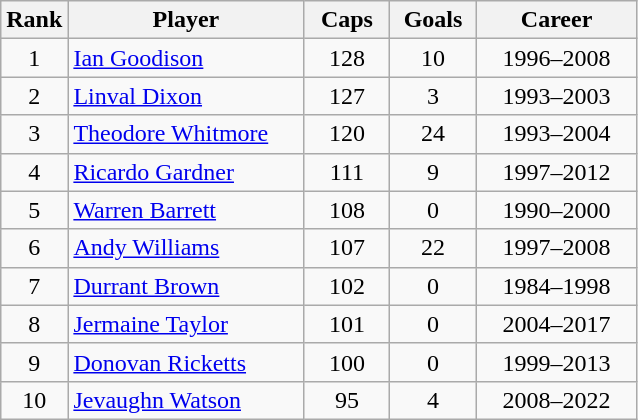<table class="wikitable sortable" style="text-align:center;">
<tr>
<th width=30px>Rank</th>
<th style="width:150px;">Player</th>
<th width=50px>Caps</th>
<th width=50px>Goals</th>
<th style="width:100px;">Career</th>
</tr>
<tr>
<td>1</td>
<td align=left><a href='#'>Ian Goodison</a></td>
<td>128</td>
<td>10</td>
<td>1996–2008</td>
</tr>
<tr>
<td>2</td>
<td align=left><a href='#'>Linval Dixon</a></td>
<td>127</td>
<td>3</td>
<td>1993–2003</td>
</tr>
<tr>
<td>3</td>
<td align=left><a href='#'>Theodore Whitmore</a></td>
<td>120</td>
<td>24</td>
<td>1993–2004</td>
</tr>
<tr>
<td>4</td>
<td align=left><a href='#'>Ricardo Gardner</a></td>
<td>111</td>
<td>9</td>
<td>1997–2012</td>
</tr>
<tr>
<td>5</td>
<td align=left><a href='#'>Warren Barrett</a></td>
<td>108</td>
<td>0</td>
<td>1990–2000</td>
</tr>
<tr>
<td>6</td>
<td align=left><a href='#'>Andy Williams</a></td>
<td>107</td>
<td>22</td>
<td>1997–2008</td>
</tr>
<tr>
<td>7</td>
<td align=left><a href='#'>Durrant Brown</a></td>
<td>102</td>
<td>0</td>
<td>1984–1998</td>
</tr>
<tr>
<td>8</td>
<td align=left><a href='#'>Jermaine Taylor</a></td>
<td>101</td>
<td>0</td>
<td>2004–2017</td>
</tr>
<tr>
<td>9</td>
<td align=left><a href='#'>Donovan Ricketts</a></td>
<td>100</td>
<td>0</td>
<td>1999–2013</td>
</tr>
<tr>
<td>10</td>
<td align=left><a href='#'>Jevaughn Watson</a></td>
<td>95</td>
<td>4</td>
<td>2008–2022</td>
</tr>
</table>
